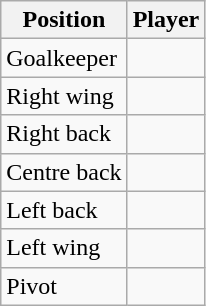<table class="wikitable">
<tr>
<th>Position</th>
<th>Player</th>
</tr>
<tr>
<td>Goalkeeper</td>
<td></td>
</tr>
<tr>
<td>Right wing</td>
<td></td>
</tr>
<tr>
<td>Right back</td>
<td></td>
</tr>
<tr>
<td>Centre back</td>
<td></td>
</tr>
<tr>
<td>Left back</td>
<td></td>
</tr>
<tr>
<td>Left wing</td>
<td></td>
</tr>
<tr>
<td>Pivot</td>
<td></td>
</tr>
</table>
